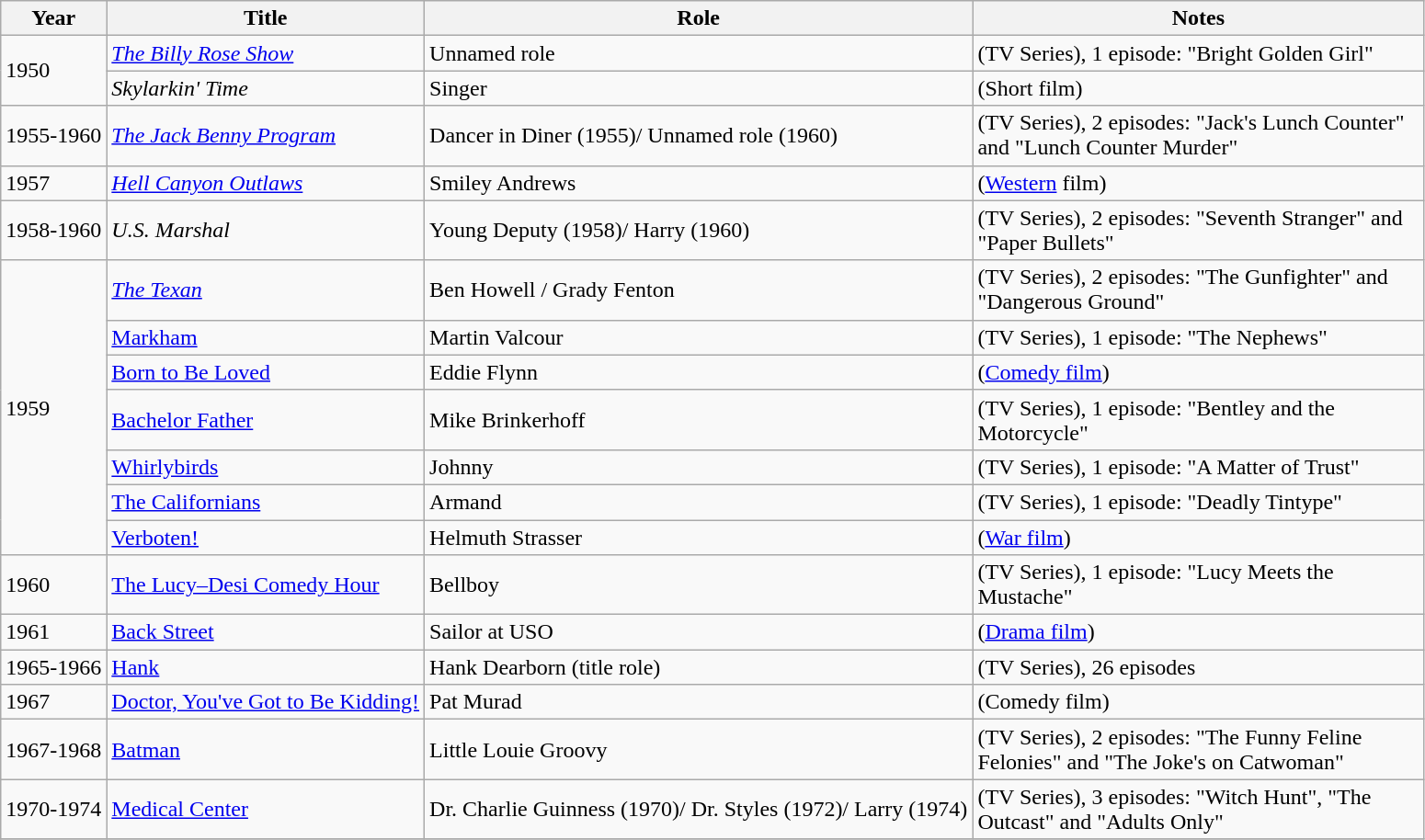<table class="wikitable sortable">
<tr>
<th>Year</th>
<th>Title</th>
<th>Role</th>
<th class="unsortable" style="width:20em;">Notes</th>
</tr>
<tr>
<td rowspan="2">1950</td>
<td><em><a href='#'>The Billy Rose Show</a></em></td>
<td>Unnamed role</td>
<td>(TV Series), 1 episode: "Bright Golden Girl"</td>
</tr>
<tr>
<td><em>Skylarkin' Time</em></td>
<td>Singer</td>
<td>(Short film)</td>
</tr>
<tr>
<td>1955-1960</td>
<td><em><a href='#'>The Jack Benny Program</a></em></td>
<td>Dancer in Diner (1955)/ Unnamed role (1960)</td>
<td>(TV Series), 2 episodes: "Jack's Lunch Counter" and "Lunch Counter Murder"</td>
</tr>
<tr>
<td>1957</td>
<td><em><a href='#'>Hell Canyon Outlaws</a></em></td>
<td>Smiley Andrews</td>
<td>(<a href='#'>Western</a> film)</td>
</tr>
<tr>
<td>1958-1960</td>
<td><em>U.S. Marshal</em></td>
<td>Young Deputy (1958)/ Harry (1960)</td>
<td>(TV Series), 2 episodes: "Seventh Stranger" and "Paper Bullets"</td>
</tr>
<tr>
<td rowspan="7">1959</td>
<td><em><a href='#'>The Texan</a></td>
<td>Ben Howell / Grady Fenton</td>
<td>(TV Series), 2 episodes: "The Gunfighter" and "Dangerous Ground"</td>
</tr>
<tr>
<td></em><a href='#'>Markham</a><em></td>
<td>Martin Valcour</td>
<td>(TV Series), 1 episode: "The Nephews"</td>
</tr>
<tr>
<td></em><a href='#'>Born to Be Loved</a><em></td>
<td>Eddie Flynn</td>
<td>(<a href='#'>Comedy film</a>)</td>
</tr>
<tr>
<td></em><a href='#'>Bachelor Father</a><em></td>
<td>Mike Brinkerhoff</td>
<td>(TV Series), 1 episode: "Bentley and the Motorcycle"</td>
</tr>
<tr>
<td></em><a href='#'>Whirlybirds</a><em></td>
<td>Johnny</td>
<td>(TV Series), 1 episode: "A Matter of Trust"</td>
</tr>
<tr>
<td></em><a href='#'>The Californians</a><em></td>
<td>Armand</td>
<td>(TV Series), 1 episode: "Deadly Tintype"</td>
</tr>
<tr>
<td></em><a href='#'>Verboten!</a><em></td>
<td>Helmuth Strasser</td>
<td>(<a href='#'>War film</a>)</td>
</tr>
<tr>
<td>1960</td>
<td></em><a href='#'>The Lucy–Desi Comedy Hour</a><em></td>
<td>Bellboy</td>
<td>(TV Series), 1 episode: "Lucy Meets the Mustache"</td>
</tr>
<tr>
<td>1961</td>
<td></em><a href='#'>Back Street</a><em></td>
<td>Sailor at USO</td>
<td>(<a href='#'>Drama film</a>)</td>
</tr>
<tr>
<td>1965-1966</td>
<td></em><a href='#'>Hank</a><em></td>
<td>Hank Dearborn (title role)</td>
<td>(TV Series), 26 episodes</td>
</tr>
<tr>
<td>1967</td>
<td></em><a href='#'>Doctor, You've Got to Be Kidding!</a><em></td>
<td>Pat Murad</td>
<td>(Comedy film)</td>
</tr>
<tr>
<td>1967-1968</td>
<td></em><a href='#'>Batman</a><em></td>
<td>Little Louie Groovy</td>
<td>(TV Series), 2 episodes: "The Funny Feline Felonies" and "The Joke's on Catwoman"</td>
</tr>
<tr>
<td>1970-1974</td>
<td></em><a href='#'>Medical Center</a><em></td>
<td>Dr. Charlie Guinness (1970)/ Dr. Styles (1972)/ Larry (1974)</td>
<td>(TV Series), 3 episodes: "Witch Hunt", "The Outcast" and "Adults Only"</td>
</tr>
<tr>
</tr>
</table>
